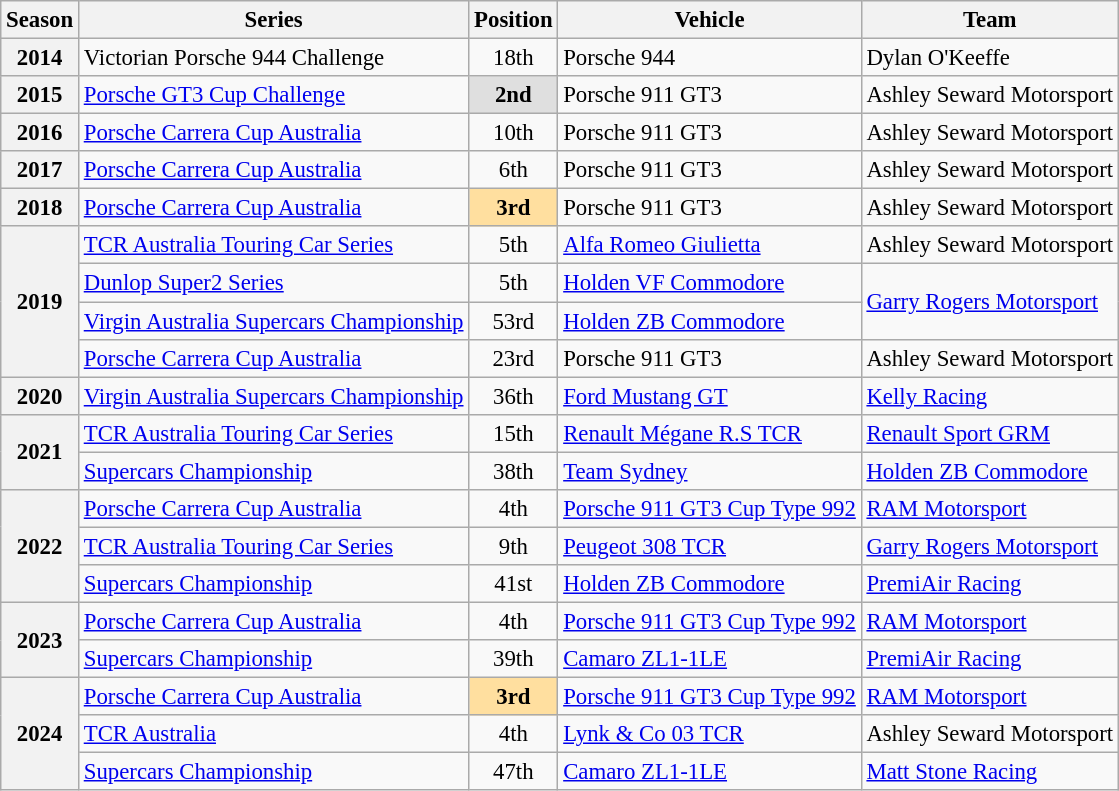<table class="wikitable" style="font-size: 95%;">
<tr>
<th>Season</th>
<th>Series</th>
<th>Position</th>
<th>Vehicle</th>
<th>Team</th>
</tr>
<tr>
<th>2014</th>
<td>Victorian Porsche 944 Challenge</td>
<td align="center">18th</td>
<td>Porsche 944</td>
<td>Dylan O'Keeffe</td>
</tr>
<tr>
<th>2015</th>
<td><a href='#'>Porsche GT3 Cup Challenge</a></td>
<td align="center" style="background: #dfdfdf"><strong>2nd</strong></td>
<td>Porsche 911 GT3</td>
<td>Ashley Seward Motorsport</td>
</tr>
<tr>
<th>2016</th>
<td><a href='#'>Porsche Carrera Cup Australia</a></td>
<td align="center">10th</td>
<td>Porsche 911 GT3</td>
<td>Ashley Seward Motorsport</td>
</tr>
<tr>
<th>2017</th>
<td><a href='#'>Porsche Carrera Cup Australia</a></td>
<td align="center">6th</td>
<td>Porsche 911 GT3</td>
<td>Ashley Seward Motorsport</td>
</tr>
<tr>
<th>2018</th>
<td><a href='#'>Porsche Carrera Cup Australia</a></td>
<td align="center" style="background: #ffdf9f"><strong>3rd</strong></td>
<td>Porsche 911 GT3</td>
<td>Ashley Seward Motorsport</td>
</tr>
<tr>
<th rowspan=4>2019</th>
<td><a href='#'>TCR Australia Touring Car Series</a></td>
<td align="center">5th</td>
<td><a href='#'>Alfa Romeo Giulietta</a></td>
<td>Ashley Seward Motorsport</td>
</tr>
<tr>
<td><a href='#'>Dunlop Super2 Series</a></td>
<td align="center">5th</td>
<td><a href='#'>Holden VF Commodore</a></td>
<td rowspan=2><a href='#'>Garry Rogers Motorsport</a></td>
</tr>
<tr>
<td><a href='#'>Virgin Australia Supercars Championship</a></td>
<td align="center">53rd</td>
<td><a href='#'>Holden ZB Commodore</a></td>
</tr>
<tr>
<td><a href='#'>Porsche Carrera Cup Australia</a></td>
<td align="center">23rd</td>
<td>Porsche 911 GT3</td>
<td>Ashley Seward Motorsport</td>
</tr>
<tr>
<th>2020</th>
<td><a href='#'>Virgin Australia Supercars Championship</a></td>
<td align="center">36th</td>
<td><a href='#'>Ford Mustang GT</a></td>
<td><a href='#'>Kelly Racing</a></td>
</tr>
<tr>
<th rowspan=2>2021</th>
<td><a href='#'>TCR Australia Touring Car Series</a></td>
<td align="center">15th</td>
<td><a href='#'>Renault Mégane R.S TCR</a></td>
<td><a href='#'>Renault Sport GRM</a></td>
</tr>
<tr>
<td><a href='#'>Supercars Championship</a></td>
<td align="center">38th</td>
<td><a href='#'>Team Sydney</a></td>
<td><a href='#'>Holden ZB Commodore</a></td>
</tr>
<tr>
<th rowspan="3">2022</th>
<td><a href='#'>Porsche Carrera Cup Australia</a></td>
<td align="center">4th</td>
<td><a href='#'>Porsche 911 GT3 Cup Type 992</a></td>
<td><a href='#'>RAM Motorsport</a></td>
</tr>
<tr>
<td><a href='#'>TCR Australia Touring Car Series</a></td>
<td align="center">9th</td>
<td><a href='#'>Peugeot 308 TCR</a></td>
<td><a href='#'>Garry Rogers Motorsport</a></td>
</tr>
<tr>
<td><a href='#'>Supercars Championship</a></td>
<td align="center">41st</td>
<td><a href='#'>Holden ZB Commodore</a></td>
<td><a href='#'>PremiAir Racing</a></td>
</tr>
<tr>
<th rowspan=2>2023</th>
<td><a href='#'>Porsche Carrera Cup Australia</a></td>
<td align="center">4th</td>
<td><a href='#'>Porsche 911 GT3 Cup Type 992</a></td>
<td><a href='#'>RAM Motorsport</a></td>
</tr>
<tr>
<td><a href='#'>Supercars Championship</a></td>
<td align="center">39th</td>
<td><a href='#'>Camaro ZL1-1LE</a></td>
<td><a href='#'>PremiAir Racing</a></td>
</tr>
<tr>
<th rowspan="3">2024</th>
<td><a href='#'>Porsche Carrera Cup Australia</a></td>
<td align="center" style="background: #ffdf9f"><strong>3rd</strong></td>
<td><a href='#'>Porsche 911 GT3 Cup Type 992</a></td>
<td><a href='#'>RAM Motorsport</a></td>
</tr>
<tr>
<td><a href='#'>TCR Australia</a></td>
<td align="center">4th</td>
<td><a href='#'>Lynk & Co 03 TCR</a></td>
<td>Ashley Seward Motorsport</td>
</tr>
<tr>
<td><a href='#'>Supercars Championship</a></td>
<td align="center">47th</td>
<td><a href='#'>Camaro ZL1-1LE</a></td>
<td><a href='#'>Matt Stone Racing</a></td>
</tr>
</table>
